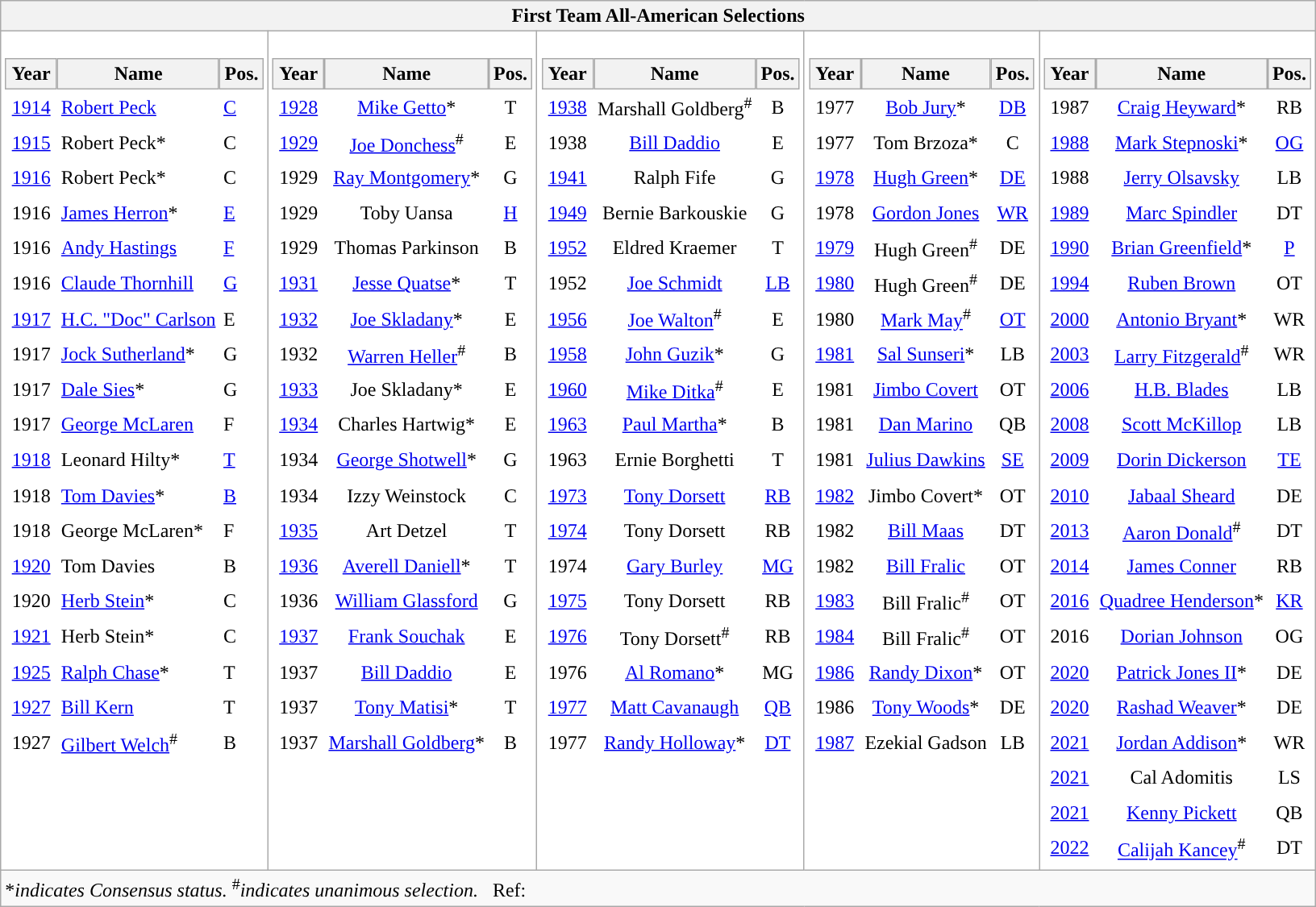<table | class="wikitable collapsible" cellpadding="0" border="0" cellspacing="0">
<tr>
<th colspan="5">First Team All-American Selections</th>
</tr>
<tr style="vertical-align:top; background:white;">
<td><br><table cellpadding="4" border="0" cellspacing="0">
<tr>
<th>Year</th>
<th>Name</th>
<th>Pos.</th>
</tr>
<tr>
<td style="padding:0.35em; border:0;"><a href='#'>1914</a></td>
<td style="border:0;"><a href='#'>Robert Peck</a></td>
<td style="border:0;"><a href='#'>C</a></td>
</tr>
<tr>
<td style="padding:0.35em; border:0;"><a href='#'>1915</a></td>
<td style="border:0;">Robert Peck*</td>
<td style="border:0;">C</td>
</tr>
<tr>
<td style="padding:0.35em; border:0;"><a href='#'>1916</a></td>
<td style="border:0;">Robert Peck*</td>
<td style="border:0;">C</td>
</tr>
<tr>
<td style="padding:0.35em; border:0;">1916</td>
<td style="border:0;"><a href='#'>James Herron</a>*</td>
<td style="border:0;"><a href='#'>E</a></td>
</tr>
<tr>
<td style="padding:0.35em; border:0;">1916</td>
<td style="border:0;"><a href='#'>Andy Hastings</a></td>
<td style="border:0;"><a href='#'>F</a></td>
</tr>
<tr>
<td style="padding:0.35em; border:0;">1916</td>
<td style="border:0;"><a href='#'>Claude Thornhill</a></td>
<td style="border:0;"><a href='#'>G</a></td>
</tr>
<tr>
<td style="padding:0.35em; border:0;"><a href='#'>1917</a></td>
<td style="border:0;"><a href='#'>H.C. "Doc" Carlson</a></td>
<td style="border:0;">E</td>
</tr>
<tr>
<td style="padding:0.35em; border:0;">1917</td>
<td style="border:0;"><a href='#'>Jock Sutherland</a>*</td>
<td style="border:0;">G</td>
</tr>
<tr>
<td style="padding:0.35em; border:0;">1917</td>
<td style="border:0;"><a href='#'>Dale Sies</a>*</td>
<td style="border:0;">G</td>
</tr>
<tr>
<td style="padding:0.35em; border:0;">1917</td>
<td style="border:0;"><a href='#'>George McLaren</a></td>
<td style="border:0;">F</td>
</tr>
<tr>
<td style="padding:0.35em; border:0;"><a href='#'>1918</a></td>
<td style="border:0;">Leonard Hilty*</td>
<td style="border:0;"><a href='#'>T</a></td>
</tr>
<tr>
<td style="padding:0.35em; border:0;">1918</td>
<td style="border:0;"><a href='#'>Tom Davies</a>*</td>
<td style="border:0;"><a href='#'>B</a></td>
</tr>
<tr>
<td style="padding:0.35em; border:0;">1918</td>
<td style="border:0;">George McLaren*</td>
<td style="border:0;">F</td>
</tr>
<tr>
<td style="padding:0.35em; border:0;"><a href='#'>1920</a></td>
<td style="border:0;">Tom Davies</td>
<td style="border:0;">B</td>
</tr>
<tr>
<td style="padding:0.35em; border:0;">1920</td>
<td style="border:0;"><a href='#'>Herb Stein</a>*</td>
<td style="border:0;">C</td>
</tr>
<tr>
<td style="padding:0.35em; border:0;"><a href='#'>1921</a></td>
<td style="border:0;">Herb Stein*</td>
<td style="border:0;">C</td>
</tr>
<tr>
<td style="padding:0.35em; border:0;"><a href='#'>1925</a></td>
<td style="border:0;"><a href='#'>Ralph Chase</a>*</td>
<td style="border:0;">T</td>
</tr>
<tr>
<td style="padding:0.35em; border:0;"><a href='#'>1927</a></td>
<td style="border:0;"><a href='#'>Bill Kern</a></td>
<td style="border:0;">T</td>
</tr>
<tr>
<td style="padding:0.35em; border:0;">1927</td>
<td style="border:0;"><a href='#'>Gilbert Welch</a><sup>#</sup></td>
<td style="border:0;">B</td>
</tr>
</table>
</td>
<td style="text-align:center; vertical-align:top;"><br><table cellpadding="4" border="0" cellspacing="0">
<tr>
<th>Year</th>
<th>Name</th>
<th>Pos.</th>
</tr>
<tr>
<td style="padding:0.35em; border:0;"><a href='#'>1928</a></td>
<td style="border:0;"><a href='#'>Mike Getto</a>*</td>
<td style="border:0;">T</td>
</tr>
<tr>
<td style="padding:0.35em; border:0;"><a href='#'>1929</a></td>
<td style="border:0;"><a href='#'>Joe Donchess</a><sup>#</sup></td>
<td style="border:0;">E</td>
</tr>
<tr>
<td style="padding:0.35em; border:0;">1929</td>
<td style="border:0;"><a href='#'>Ray Montgomery</a>*</td>
<td style="border:0;">G</td>
</tr>
<tr>
<td style="padding:0.35em; border:0;">1929</td>
<td style="border:0;">Toby Uansa</td>
<td style="border:0;"><a href='#'>H</a></td>
</tr>
<tr>
<td style="padding:0.35em; border:0;">1929</td>
<td style="border:0;">Thomas Parkinson</td>
<td style="border:0;">B</td>
</tr>
<tr>
<td style="padding:0.35em; border:0;"><a href='#'>1931</a></td>
<td style="border:0;"><a href='#'>Jesse Quatse</a>*</td>
<td style="border:0;">T</td>
</tr>
<tr>
<td style="padding:0.35em; border:0;"><a href='#'>1932</a></td>
<td style="border:0;"><a href='#'>Joe Skladany</a>*</td>
<td style="border:0;">E</td>
</tr>
<tr>
<td style="padding:0.35em; border:0;">1932</td>
<td style="border:0;"><a href='#'>Warren Heller</a><sup>#</sup></td>
<td style="border:0;">B</td>
</tr>
<tr>
<td style="padding:0.35em; border:0;"><a href='#'>1933</a></td>
<td style="border:0;">Joe Skladany*</td>
<td style="border:0;">E</td>
</tr>
<tr>
<td style="padding:0.35em; border:0;"><a href='#'>1934</a></td>
<td style="border:0;">Charles Hartwig*</td>
<td style="border:0;">E</td>
</tr>
<tr>
<td style="padding:0.35em; border:0;">1934</td>
<td style="border:0;"><a href='#'>George Shotwell</a>*</td>
<td style="border:0;">G</td>
</tr>
<tr>
<td style="padding:0.35em; border:0;">1934</td>
<td style="border:0;">Izzy Weinstock</td>
<td style="border:0;">C</td>
</tr>
<tr>
<td style="padding:0.35em; border:0;"><a href='#'>1935</a></td>
<td style="border:0;">Art Detzel</td>
<td style="border:0;">T</td>
</tr>
<tr>
<td style="padding:0.35em; border:0;"><a href='#'>1936</a></td>
<td style="border:0;"><a href='#'>Averell Daniell</a>*</td>
<td style="border:0;">T</td>
</tr>
<tr>
<td style="padding:0.35em; border:0;">1936</td>
<td style="border:0;"><a href='#'>William Glassford</a></td>
<td style="border:0;">G</td>
</tr>
<tr>
<td style="padding:0.35em; border:0;"><a href='#'>1937</a></td>
<td style="border:0;"><a href='#'>Frank Souchak</a></td>
<td style="border:0;">E</td>
</tr>
<tr>
<td style="padding:0.35em; border:0;">1937</td>
<td style="border:0;"><a href='#'>Bill Daddio</a></td>
<td style="border:0;">E</td>
</tr>
<tr>
<td style="padding:0.35em; border:0;">1937</td>
<td style="border:0;"><a href='#'>Tony Matisi</a>*</td>
<td style="border:0;">T</td>
</tr>
<tr>
<td style="padding:0.35em; border:0;">1937</td>
<td style="border:0;"><a href='#'>Marshall Goldberg</a>*</td>
<td style="border:0;">B</td>
</tr>
</table>
</td>
<td style="text-align:center; vertical-align:top;"><br><table cellpadding="4" border="0" cellspacing="0">
<tr>
<th>Year</th>
<th>Name</th>
<th>Pos.</th>
</tr>
<tr>
<td style="padding:0.35em; border:0;"><a href='#'>1938</a></td>
<td style="border:0;">Marshall Goldberg<sup>#</sup></td>
<td style="border:0;">B</td>
</tr>
<tr>
<td style="padding:0.35em; border:0;">1938</td>
<td style="border:0;"><a href='#'>Bill Daddio</a></td>
<td style="border:0;">E</td>
</tr>
<tr>
<td style="padding:0.35em; border:0;"><a href='#'>1941</a></td>
<td style="border:0;">Ralph Fife</td>
<td style="border:0;">G</td>
</tr>
<tr>
<td style="padding:0.35em; border:0;"><a href='#'>1949</a></td>
<td style="border:0;">Bernie Barkouskie</td>
<td style="border:0;">G</td>
</tr>
<tr>
<td style="padding:0.35em; border:0;"><a href='#'>1952</a></td>
<td style="border:0;">Eldred Kraemer</td>
<td style="border:0;">T</td>
</tr>
<tr>
<td style="padding:0.35em; border:0;">1952</td>
<td style="border:0;"><a href='#'>Joe Schmidt</a></td>
<td style="border:0;"><a href='#'>LB</a></td>
</tr>
<tr>
<td style="padding:0.35em; border:0;"><a href='#'>1956</a></td>
<td style="border:0;"><a href='#'>Joe Walton</a><sup>#</sup></td>
<td style="border:0;">E</td>
</tr>
<tr>
<td style="padding:0.35em; border:0;"><a href='#'>1958</a></td>
<td style="border:0;"><a href='#'>John Guzik</a>*</td>
<td style="border:0;">G</td>
</tr>
<tr>
<td style="padding:0.35em; border:0;"><a href='#'>1960</a></td>
<td style="border:0;"><a href='#'>Mike Ditka</a><sup>#</sup></td>
<td style="border:0;">E</td>
</tr>
<tr>
<td style="padding:0.35em; border:0;"><a href='#'>1963</a></td>
<td style="border:0;"><a href='#'>Paul Martha</a>*</td>
<td style="border:0;">B</td>
</tr>
<tr>
<td style="padding:0.35em; border:0;">1963</td>
<td style="border:0;">Ernie Borghetti</td>
<td style="border:0;">T</td>
</tr>
<tr>
<td style="padding:0.35em; border:0;"><a href='#'>1973</a></td>
<td style="border:0;"><a href='#'>Tony Dorsett</a></td>
<td style="border:0;"><a href='#'>RB</a></td>
</tr>
<tr>
<td style="padding:0.35em; border:0;"><a href='#'>1974</a></td>
<td style="border:0;">Tony Dorsett</td>
<td style="border:0;">RB</td>
</tr>
<tr>
<td style="padding:0.35em; border:0;">1974</td>
<td style="border:0;"><a href='#'>Gary Burley</a></td>
<td style="border:0;"><a href='#'>MG</a></td>
</tr>
<tr>
<td style="padding:0.35em; border:0;"><a href='#'>1975</a></td>
<td style="border:0;">Tony Dorsett</td>
<td style="border:0;">RB</td>
</tr>
<tr>
<td style="padding:0.35em; border:0;"><a href='#'>1976</a></td>
<td style="border:0;">Tony Dorsett<sup>#</sup></td>
<td style="border:0;">RB</td>
</tr>
<tr>
<td style="padding:0.35em; border:0;">1976</td>
<td style="border:0;"><a href='#'>Al Romano</a>*</td>
<td style="border:0;">MG</td>
</tr>
<tr>
<td style="padding:0.35em; border:0;"><a href='#'>1977</a></td>
<td style="border:0;"><a href='#'>Matt Cavanaugh</a></td>
<td style="border:0;"><a href='#'>QB</a></td>
</tr>
<tr>
<td style="padding:0.35em; border:0;">1977</td>
<td style="border:0;"><a href='#'>Randy Holloway</a>*</td>
<td style="border:0;"><a href='#'>DT</a></td>
</tr>
</table>
</td>
<td style="text-align:center; vertical-align:top;"><br><table cellpadding="4" border="0" cellspacing="0">
<tr>
<th>Year</th>
<th>Name</th>
<th>Pos.</th>
</tr>
<tr>
<td style="padding:0.35em; border:0;">1977</td>
<td style="border:0;"><a href='#'>Bob Jury</a>*</td>
<td style="border:0;"><a href='#'>DB</a></td>
</tr>
<tr>
<td style="padding:0.35em; border:0;">1977</td>
<td style="border:0;">Tom Brzoza*</td>
<td style="border:0;">C</td>
</tr>
<tr>
<td style="padding:0.35em; border:0;"><a href='#'>1978</a></td>
<td style="border:0;"><a href='#'>Hugh Green</a>*</td>
<td style="border:0;"><a href='#'>DE</a></td>
</tr>
<tr>
<td style="padding:0.35em; border:0;">1978</td>
<td style="border:0;"><a href='#'>Gordon Jones</a></td>
<td style="border:0;"><a href='#'>WR</a></td>
</tr>
<tr>
<td style="padding:0.35em; border:0;"><a href='#'>1979</a></td>
<td style="border:0;">Hugh Green<sup>#</sup></td>
<td style="border:0;">DE</td>
</tr>
<tr>
<td style="padding:0.35em; border:0;"><a href='#'>1980</a></td>
<td style="border:0;">Hugh Green<sup>#</sup></td>
<td style="border:0;">DE</td>
</tr>
<tr>
<td style="padding:0.35em; border:0;">1980</td>
<td style="border:0;"><a href='#'>Mark May</a><sup>#</sup></td>
<td style="border:0;"><a href='#'>OT</a></td>
</tr>
<tr>
<td style="padding:0.35em; border:0;"><a href='#'>1981</a></td>
<td style="border:0;"><a href='#'>Sal Sunseri</a>*</td>
<td style="border:0;">LB</td>
</tr>
<tr>
<td style="padding:0.35em; border:0;">1981</td>
<td style="border:0;"><a href='#'>Jimbo Covert</a></td>
<td style="border:0;">OT</td>
</tr>
<tr>
<td style="padding:0.35em; border:0;">1981</td>
<td style="border:0;"><a href='#'>Dan Marino</a></td>
<td style="border:0;">QB</td>
</tr>
<tr>
<td style="padding:0.35em; border:0;">1981</td>
<td style="border:0;"><a href='#'>Julius Dawkins</a></td>
<td style="border:0;"><a href='#'>SE</a></td>
</tr>
<tr>
<td style="padding:0.35em; border:0;"><a href='#'>1982</a></td>
<td style="border:0;">Jimbo Covert*</td>
<td style="border:0;">OT</td>
</tr>
<tr>
<td style="padding:0.35em; border:0;">1982</td>
<td style="border:0;"><a href='#'>Bill Maas</a></td>
<td style="border:0;">DT</td>
</tr>
<tr>
<td style="padding:0.35em; border:0;">1982</td>
<td style="border:0;"><a href='#'>Bill Fralic</a></td>
<td style="border:0;">OT</td>
</tr>
<tr>
<td style="padding:0.35em; border:0;"><a href='#'>1983</a></td>
<td style="border:0;">Bill Fralic<sup>#</sup></td>
<td style="border:0;">OT</td>
</tr>
<tr>
<td style="padding:0.35em; border:0;"><a href='#'>1984</a></td>
<td style="border:0;">Bill Fralic<sup>#</sup></td>
<td style="border:0;">OT</td>
</tr>
<tr>
<td style="padding:0.35em; border:0;"><a href='#'>1986</a></td>
<td style="border:0;"><a href='#'>Randy Dixon</a>*</td>
<td style="border:0;">OT</td>
</tr>
<tr>
<td style="padding:0.35em; border:0;">1986</td>
<td style="border:0;"><a href='#'>Tony Woods</a>*</td>
<td style="border:0;">DE</td>
</tr>
<tr>
<td style="padding:0.35em; border:0;"><a href='#'>1987</a></td>
<td style="border:0;">Ezekial Gadson</td>
<td style="border:0;">LB</td>
</tr>
</table>
</td>
<td style="text-align:center; vertical-align:top;"><br><table cellpadding="4" border="0" cellspacing="0">
<tr>
<th>Year</th>
<th>Name</th>
<th>Pos.</th>
</tr>
<tr>
<td style="padding:0.35em; border:0;">1987</td>
<td style="border:0;"><a href='#'>Craig Heyward</a>*</td>
<td style="border:0;">RB</td>
</tr>
<tr>
<td style="padding:0.35em; border:0;"><a href='#'>1988</a></td>
<td style="border:0;"><a href='#'>Mark Stepnoski</a>*</td>
<td style="border:0;"><a href='#'>OG</a></td>
</tr>
<tr>
<td style="padding:0.35em; border:0;">1988</td>
<td style="border:0;"><a href='#'>Jerry Olsavsky</a></td>
<td style="border:0;">LB</td>
</tr>
<tr>
<td style="padding:0.35em; border:0;"><a href='#'>1989</a></td>
<td style="border:0;"><a href='#'>Marc Spindler</a></td>
<td style="border:0;">DT</td>
</tr>
<tr>
<td style="padding:0.35em; border:0;"><a href='#'>1990</a></td>
<td style="border:0;"><a href='#'>Brian Greenfield</a>*</td>
<td style="border:0;"><a href='#'>P</a></td>
</tr>
<tr>
<td style="padding:0.35em; border:0;"><a href='#'>1994</a></td>
<td style="border:0;"><a href='#'>Ruben Brown</a></td>
<td style="border:0;">OT</td>
</tr>
<tr>
<td style="padding:0.35em; border:0;"><a href='#'>2000</a></td>
<td style="border:0;"><a href='#'>Antonio Bryant</a>*</td>
<td style="border:0;">WR</td>
</tr>
<tr>
<td style="padding:0.35em; border:0;"><a href='#'>2003</a></td>
<td style="border:0;"><a href='#'>Larry Fitzgerald</a><sup>#</sup></td>
<td style="border:0;">WR</td>
</tr>
<tr>
<td style="padding:0.35em; border:0;"><a href='#'>2006</a></td>
<td style="border:0;"><a href='#'>H.B. Blades</a></td>
<td style="border:0;">LB</td>
</tr>
<tr>
<td style="padding:0.35em; border:0;"><a href='#'>2008</a></td>
<td style="border:0;"><a href='#'>Scott McKillop</a></td>
<td style="border:0;">LB</td>
</tr>
<tr>
<td style="padding:0.35em; border:0;"><a href='#'>2009</a></td>
<td style="border:0;"><a href='#'>Dorin Dickerson</a></td>
<td style="border:0;"><a href='#'>TE</a></td>
</tr>
<tr>
<td style="padding:0.35em; border:0;"><a href='#'>2010</a></td>
<td style="border:0;"><a href='#'>Jabaal Sheard</a></td>
<td style="border:0;">DE</td>
</tr>
<tr>
<td style="padding:0.35em; border:0;"><a href='#'>2013</a></td>
<td style="border:0;"><a href='#'>Aaron Donald</a><sup>#</sup></td>
<td style="border:0;">DT</td>
</tr>
<tr>
<td style="padding:0.35em; border:0;"><a href='#'>2014</a></td>
<td style="border:0;"><a href='#'>James Conner</a></td>
<td style="border:0;">RB</td>
</tr>
<tr>
<td style="padding:0.35em; border:0;"><a href='#'>2016</a></td>
<td style="border:0;"><a href='#'>Quadree Henderson</a>*</td>
<td style="border:0;"><a href='#'>KR</a></td>
</tr>
<tr>
<td style="padding:0.35em; border:0;">2016</td>
<td style="border:0;"><a href='#'>Dorian Johnson</a></td>
<td style="border:0;">OG</td>
</tr>
<tr>
<td style="padding:0.35em; border:0;"><a href='#'>2020</a></td>
<td style="border:0;"><a href='#'>Patrick Jones II</a>*</td>
<td style="border:0;">DE</td>
</tr>
<tr>
<td style="padding:0.35em; border:0;"><a href='#'>2020</a></td>
<td style="border:0;"><a href='#'>Rashad Weaver</a>*</td>
<td style="border:0;">DE</td>
</tr>
<tr>
<td style="padding:0.35em; border:0;"><a href='#'>2021</a></td>
<td style="border:0;"><a href='#'>Jordan Addison</a>*</td>
<td style="border:0;">WR</td>
</tr>
<tr>
<td style="padding:0.35em; border:0;"><a href='#'>2021</a></td>
<td style="border:0;">Cal Adomitis</td>
<td style="border:0;">LS</td>
</tr>
<tr>
<td style="padding:0.35em; border:0;"><a href='#'>2021</a></td>
<td style="border:0;"><a href='#'>Kenny Pickett</a></td>
<td style="border:0;">QB</td>
</tr>
<tr>
<td style="padding:0.35em; border:0;"><a href='#'>2022</a></td>
<td style="border:0;"><a href='#'>Calijah Kancey</a><sup>#</sup></td>
<td style="border:0;">DT</td>
</tr>
<tr>
</tr>
</table>
</td>
</tr>
<tr>
<td colspan="5">*<em>indicates Consensus status.</em> <sup>#</sup><em>indicates unanimous selection.</em>   Ref:</td>
</tr>
</table>
